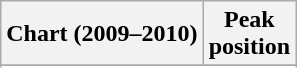<table class="wikitable">
<tr>
<th>Chart (2009–2010)</th>
<th>Peak<br>position</th>
</tr>
<tr>
</tr>
<tr>
</tr>
<tr>
</tr>
<tr>
</tr>
<tr>
</tr>
</table>
